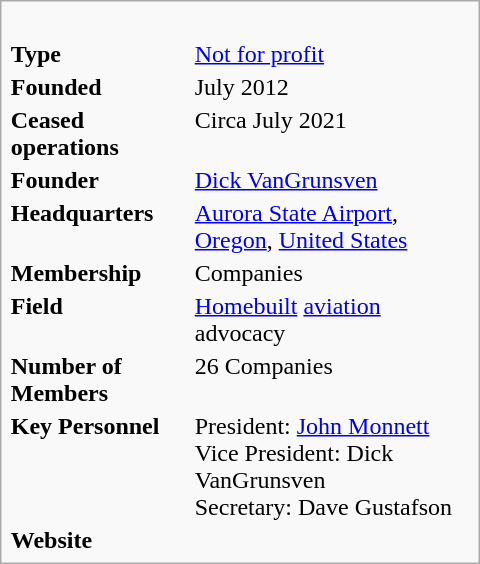<table class="infobox" style="width:20em;">
<tr>
<td colspan=2 style="text-align:left; font-size:smaller;"><br></td>
</tr>
<tr>
<td><strong>Type</strong></td>
<td><a href='#'>Not for profit</a></td>
</tr>
<tr>
<td><strong>Founded</strong></td>
<td>July 2012</td>
</tr>
<tr>
<td><strong>Ceased operations</strong></td>
<td>Circa July 2021</td>
</tr>
<tr>
<td><strong>Founder</strong></td>
<td><a href='#'>Dick VanGrunsven</a></td>
</tr>
<tr>
<td><strong>Headquarters</strong></td>
<td><a href='#'>Aurora State Airport</a>, <a href='#'>Oregon</a>, <a href='#'>United States</a></td>
</tr>
<tr>
<td><strong>Membership</strong></td>
<td>Companies</td>
</tr>
<tr>
<td><strong>Field</strong></td>
<td><a href='#'>Homebuilt</a> <a href='#'>aviation</a> advocacy</td>
</tr>
<tr>
<td><strong>Number of Members</strong></td>
<td>26 Companies</td>
</tr>
<tr>
<td><strong>Key Personnel</strong></td>
<td>President: <a href='#'>John Monnett</a><br>Vice President: Dick VanGrunsven<br> Secretary: Dave Gustafson</td>
</tr>
<tr>
<td><strong>Website</strong></td>
<td></td>
</tr>
</table>
